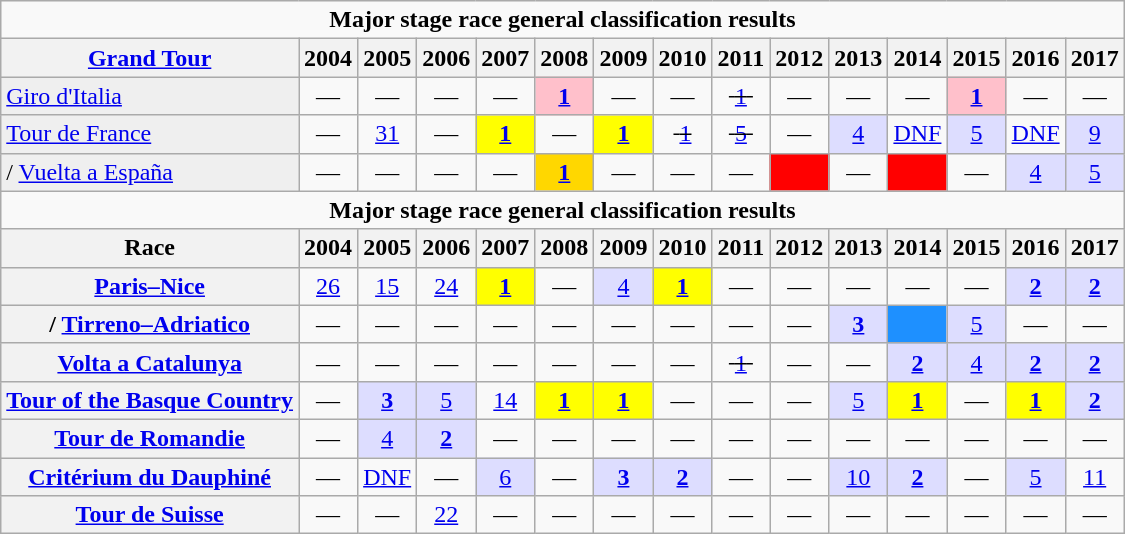<table class="wikitable plainrowheaders">
<tr>
<td colspan=15 align="center"><strong>Major stage race general classification results</strong></td>
</tr>
<tr>
<th scope="col"><a href='#'>Grand Tour</a></th>
<th scope="col">2004</th>
<th scope="col">2005</th>
<th scope="col">2006</th>
<th scope="col">2007</th>
<th scope="col">2008</th>
<th scope="col">2009</th>
<th scope="col">2010</th>
<th scope="col">2011</th>
<th scope="col">2012</th>
<th scope="col">2013</th>
<th scope="col">2014</th>
<th scope="col">2015</th>
<th scope="col">2016</th>
<th scope="col">2017</th>
</tr>
<tr style="text-align:center;">
<td style="text-align:left; background:#efefef;"> <a href='#'>Giro d'Italia</a></td>
<td>—</td>
<td>—</td>
<td>—</td>
<td>—</td>
<td style="background:pink;"><a href='#'><strong>1</strong></a></td>
<td>—</td>
<td>—</td>
<td><s> <a href='#'>1</a> </s></td>
<td>—</td>
<td>—</td>
<td>—</td>
<td style="background:pink;"><a href='#'><strong>1</strong></a></td>
<td>—</td>
<td>—</td>
</tr>
<tr style="text-align:center;">
<td style="text-align:left; background:#efefef;"> <a href='#'>Tour de France</a></td>
<td>—</td>
<td><a href='#'>31</a></td>
<td>—</td>
<td style="background:yellow;"><a href='#'><strong>1</strong></a></td>
<td>—</td>
<td style="background:yellow;"><a href='#'><strong>1</strong></a></td>
<td><s> <a href='#'>1</a></s></td>
<td><s> <a href='#'>5</a> </s></td>
<td>—</td>
<td style="background:#ddf;"><a href='#'>4</a></td>
<td><a href='#'>DNF</a></td>
<td style="background:#ddf;"><a href='#'>5</a></td>
<td><a href='#'>DNF</a></td>
<td style="background:#ddf;"><a href='#'>9</a></td>
</tr>
<tr style="text-align:center;">
<td style="text-align:left; background:#efefef;">/ <a href='#'>Vuelta a España</a></td>
<td>—</td>
<td>—</td>
<td>—</td>
<td>—</td>
<td style="background:gold;"><a href='#'><strong>1</strong></a></td>
<td>—</td>
<td>—</td>
<td>—</td>
<td style="background:red;"></td>
<td>—</td>
<td style="background:red;"></td>
<td>—</td>
<td style="background:#ddf;"><a href='#'>4</a></td>
<td style="background:#ddf;"><a href='#'>5</a></td>
</tr>
<tr>
<td colspan=15 align="center"><strong>Major stage race general classification results</strong></td>
</tr>
<tr>
<th scope="col">Race</th>
<th scope="col">2004</th>
<th scope="col">2005</th>
<th scope="col">2006</th>
<th scope="col">2007</th>
<th scope="col">2008</th>
<th scope="col">2009</th>
<th scope="col">2010</th>
<th scope="col">2011</th>
<th scope="col">2012</th>
<th scope="col">2013</th>
<th scope="col">2014</th>
<th scope="col">2015</th>
<th scope="col">2016</th>
<th scope="col">2017</th>
</tr>
<tr style="text-align:center;">
<th scope="row"> <a href='#'>Paris–Nice</a></th>
<td><a href='#'>26</a></td>
<td><a href='#'>15</a></td>
<td><a href='#'>24</a></td>
<td style="background:yellow;"><a href='#'><strong>1</strong></a></td>
<td>—</td>
<td style="background:#ddf;"><a href='#'>4</a></td>
<td style="background:yellow;"><a href='#'><strong>1</strong></a></td>
<td>—</td>
<td>—</td>
<td>—</td>
<td>—</td>
<td>—</td>
<td style="background:#ddf;"><a href='#'><strong>2</strong></a></td>
<td style="background:#ddf;"><a href='#'><strong>2</strong></a></td>
</tr>
<tr style="text-align:center;">
<th scope="row">/ <a href='#'>Tirreno–Adriatico</a></th>
<td>—</td>
<td>—</td>
<td>—</td>
<td>—</td>
<td>—</td>
<td>—</td>
<td>—</td>
<td>—</td>
<td>—</td>
<td style="background:#ddf;"><a href='#'><strong>3</strong></a></td>
<td style="background:dodgerblue;"></td>
<td style="background:#ddf;"><a href='#'>5</a></td>
<td>—</td>
<td>—</td>
</tr>
<tr style="text-align:center;">
<th scope="row"> <a href='#'>Volta a Catalunya</a></th>
<td>—</td>
<td>—</td>
<td>—</td>
<td>—</td>
<td>—</td>
<td>—</td>
<td>—</td>
<td style="text-align:center;"><s> <a href='#'>1</a> </s></td>
<td>—</td>
<td>—</td>
<td style="background:#ddf;"><a href='#'><strong>2</strong></a></td>
<td style="background:#ddf;"><a href='#'>4</a></td>
<td style="background:#ddf;"><a href='#'><strong>2</strong></a></td>
<td style="background:#ddf;"><a href='#'><strong>2</strong></a></td>
</tr>
<tr style="text-align:center;">
<th scope="row"> <a href='#'>Tour of the Basque Country</a></th>
<td>—</td>
<td style="background:#ddf;"><a href='#'><strong>3</strong></a></td>
<td style="background:#ddf;"><a href='#'>5</a></td>
<td><a href='#'>14</a></td>
<td style="background:yellow;"><a href='#'><strong>1</strong></a></td>
<td style="background:yellow;"><a href='#'><strong>1</strong></a></td>
<td>—</td>
<td>—</td>
<td>—</td>
<td style="background:#ddf;"><a href='#'>5</a></td>
<td style="background:yellow;"><a href='#'><strong>1</strong></a></td>
<td>—</td>
<td style="background:yellow;"><a href='#'><strong>1</strong></a></td>
<td style="background:#ddf;"><a href='#'><strong>2</strong></a></td>
</tr>
<tr style="text-align:center;">
<th scope="row"> <a href='#'>Tour de Romandie</a></th>
<td>—</td>
<td style="background:#ddf;"><a href='#'>4</a></td>
<td style="background:#ddf;"><a href='#'><strong>2</strong></a></td>
<td>—</td>
<td>—</td>
<td>—</td>
<td>—</td>
<td>—</td>
<td>—</td>
<td>—</td>
<td>—</td>
<td>—</td>
<td>—</td>
<td>—</td>
</tr>
<tr style="text-align:center;">
<th scope="row"> <a href='#'>Critérium du Dauphiné</a></th>
<td>—</td>
<td><a href='#'>DNF</a></td>
<td>—</td>
<td style="background:#ddf;"><a href='#'>6</a></td>
<td>—</td>
<td style="background:#ddf;"><a href='#'><strong>3</strong></a></td>
<td style="background:#ddf;"><a href='#'><strong>2</strong></a></td>
<td>—</td>
<td>—</td>
<td style="background:#ddf;"><a href='#'>10</a></td>
<td style="background:#ddf;"><a href='#'><strong>2</strong></a></td>
<td>—</td>
<td style="background:#ddf;"><a href='#'>5</a></td>
<td><a href='#'>11</a></td>
</tr>
<tr style="text-align:center;">
<th scope="row"> <a href='#'>Tour de Suisse</a></th>
<td>—</td>
<td>—</td>
<td><a href='#'>22</a></td>
<td>—</td>
<td>—</td>
<td>—</td>
<td>—</td>
<td>—</td>
<td>—</td>
<td>—</td>
<td>—</td>
<td>—</td>
<td>—</td>
<td>—</td>
</tr>
</table>
